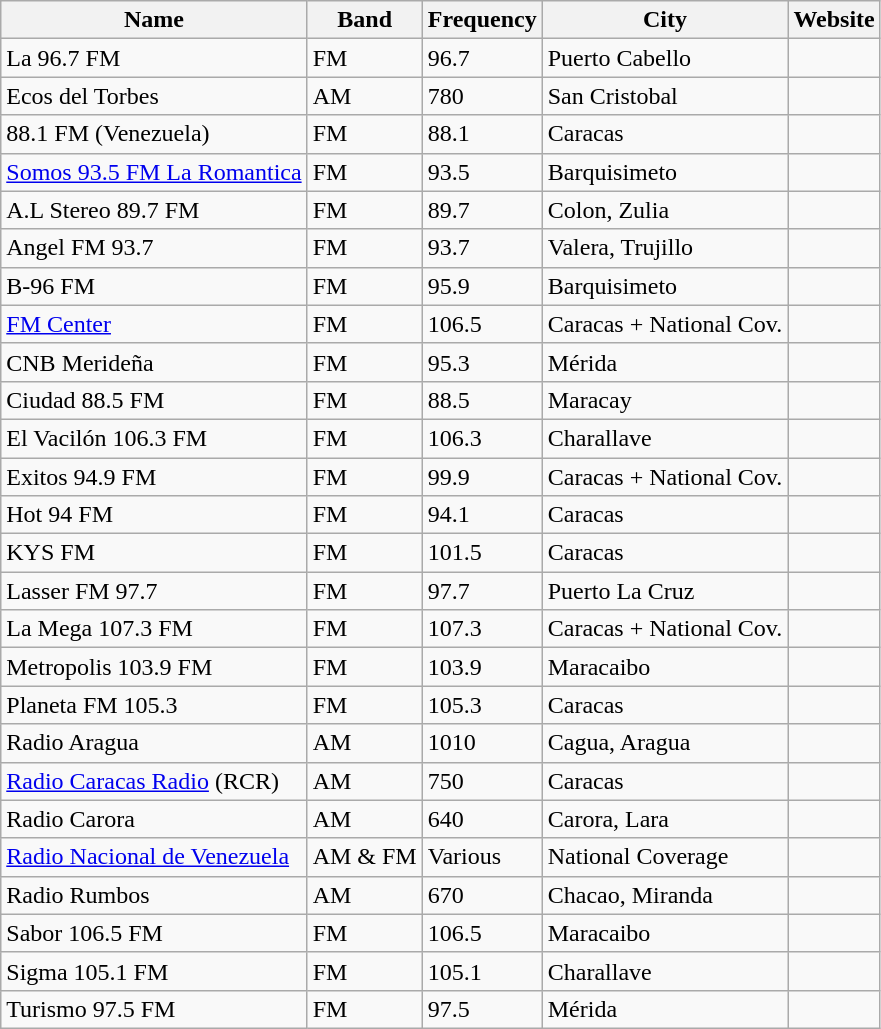<table class="wikitable sortable">
<tr>
<th>Name</th>
<th>Band</th>
<th>Frequency</th>
<th>City</th>
<th>Website</th>
</tr>
<tr>
<td>La 96.7 FM</td>
<td>FM</td>
<td>96.7</td>
<td>Puerto Cabello</td>
<td></td>
</tr>
<tr>
<td>Ecos del Torbes</td>
<td>AM</td>
<td>780</td>
<td>San Cristobal</td>
<td></td>
</tr>
<tr>
<td>88.1 FM (Venezuela)</td>
<td>FM</td>
<td>88.1</td>
<td>Caracas</td>
<td></td>
</tr>
<tr>
<td><a href='#'>Somos 93.5 FM La Romantica</a></td>
<td>FM</td>
<td>93.5</td>
<td>Barquisimeto</td>
<td></td>
</tr>
<tr>
<td>A.L Stereo 89.7 FM</td>
<td>FM</td>
<td>89.7</td>
<td>Colon, Zulia</td>
<td></td>
</tr>
<tr>
<td>Angel FM 93.7</td>
<td>FM</td>
<td>93.7</td>
<td>Valera, Trujillo</td>
<td></td>
</tr>
<tr>
<td>B-96 FM</td>
<td>FM</td>
<td>95.9</td>
<td>Barquisimeto</td>
<td></td>
</tr>
<tr>
<td><a href='#'>FM Center</a></td>
<td>FM</td>
<td>106.5</td>
<td>Caracas + National Cov.</td>
<td></td>
</tr>
<tr>
<td>CNB Merideña</td>
<td>FM</td>
<td>95.3</td>
<td>Mérida</td>
<td></td>
</tr>
<tr>
<td>Ciudad 88.5 FM</td>
<td>FM</td>
<td>88.5</td>
<td>Maracay</td>
<td></td>
</tr>
<tr>
<td>El Vacilón 106.3 FM</td>
<td>FM</td>
<td>106.3</td>
<td>Charallave</td>
<td></td>
</tr>
<tr>
<td>Exitos 94.9 FM</td>
<td>FM</td>
<td>99.9</td>
<td>Caracas + National Cov.</td>
<td></td>
</tr>
<tr>
<td>Hot 94 FM</td>
<td>FM</td>
<td>94.1</td>
<td>Caracas</td>
<td></td>
</tr>
<tr>
<td>KYS FM</td>
<td>FM</td>
<td>101.5</td>
<td>Caracas</td>
<td></td>
</tr>
<tr>
<td>Lasser FM 97.7</td>
<td>FM</td>
<td>97.7</td>
<td>Puerto La Cruz</td>
<td></td>
</tr>
<tr>
<td>La Mega 107.3 FM</td>
<td>FM</td>
<td>107.3</td>
<td>Caracas + National Cov.</td>
<td></td>
</tr>
<tr>
<td>Metropolis 103.9 FM</td>
<td>FM</td>
<td>103.9</td>
<td>Maracaibo</td>
<td></td>
</tr>
<tr>
<td>Planeta FM 105.3</td>
<td>FM</td>
<td>105.3</td>
<td>Caracas</td>
<td></td>
</tr>
<tr>
<td>Radio Aragua</td>
<td>AM</td>
<td>1010</td>
<td>Cagua, Aragua</td>
<td></td>
</tr>
<tr>
<td><a href='#'>Radio Caracas Radio</a> (RCR)</td>
<td>AM</td>
<td>750 </td>
<td>Caracas</td>
<td></td>
</tr>
<tr>
<td>Radio Carora</td>
<td>AM</td>
<td>640</td>
<td>Carora, Lara</td>
<td></td>
</tr>
<tr>
<td><a href='#'>Radio Nacional de Venezuela</a></td>
<td>AM & FM</td>
<td>Various</td>
<td>National Coverage</td>
<td></td>
</tr>
<tr>
<td>Radio Rumbos</td>
<td>AM</td>
<td>670</td>
<td>Chacao, Miranda</td>
<td></td>
</tr>
<tr>
<td>Sabor 106.5 FM</td>
<td>FM</td>
<td>106.5</td>
<td>Maracaibo</td>
<td></td>
</tr>
<tr>
<td>Sigma 105.1 FM</td>
<td>FM</td>
<td>105.1</td>
<td>Charallave</td>
<td></td>
</tr>
<tr>
<td>Turismo 97.5 FM</td>
<td>FM</td>
<td>97.5</td>
<td>Mérida</td>
<td></td>
</tr>
</table>
